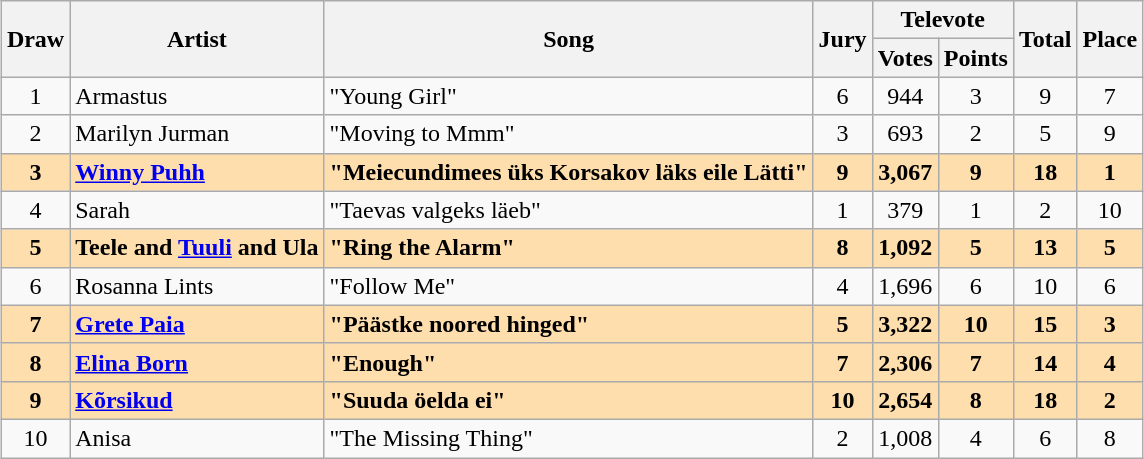<table class="sortable wikitable" style="margin: 1em auto 1em auto; text-align:center;">
<tr>
<th rowspan="2">Draw</th>
<th rowspan="2">Artist</th>
<th rowspan="2">Song</th>
<th rowspan="2">Jury</th>
<th colspan="2">Televote</th>
<th rowspan="2">Total</th>
<th rowspan="2">Place</th>
</tr>
<tr>
<th>Votes</th>
<th>Points</th>
</tr>
<tr>
<td>1</td>
<td align="left">Armastus</td>
<td align="left">"Young Girl"</td>
<td>6</td>
<td>944</td>
<td>3</td>
<td>9</td>
<td>7</td>
</tr>
<tr>
<td>2</td>
<td align="left">Marilyn Jurman</td>
<td align="left">"Moving to Mmm"</td>
<td>3</td>
<td>693</td>
<td>2</td>
<td>5</td>
<td>9</td>
</tr>
<tr style="font-weight:bold; background:navajowhite;">
<td>3</td>
<td align="left"><a href='#'>Winny Puhh</a></td>
<td align="left">"Meiecundimees üks Korsakov läks eile Lätti"</td>
<td>9</td>
<td>3,067</td>
<td>9</td>
<td>18</td>
<td>1</td>
</tr>
<tr>
<td>4</td>
<td align="left">Sarah</td>
<td align="left">"Taevas valgeks läeb"</td>
<td>1</td>
<td>379</td>
<td>1</td>
<td>2</td>
<td>10</td>
</tr>
<tr style="font-weight:bold; background:navajowhite;">
<td>5</td>
<td align="left">Teele and <a href='#'>Tuuli</a> and Ula</td>
<td align="left">"Ring the Alarm"</td>
<td>8</td>
<td>1,092</td>
<td>5</td>
<td>13</td>
<td>5</td>
</tr>
<tr>
<td>6</td>
<td align="left">Rosanna Lints</td>
<td align="left">"Follow Me"</td>
<td>4</td>
<td>1,696</td>
<td>6</td>
<td>10</td>
<td>6</td>
</tr>
<tr style="font-weight:bold; background:navajowhite;">
<td>7</td>
<td align="left"><a href='#'>Grete Paia</a></td>
<td align="left">"Päästke noored hinged"</td>
<td>5</td>
<td>3,322</td>
<td>10</td>
<td>15</td>
<td>3</td>
</tr>
<tr style="font-weight:bold; background:navajowhite;">
<td>8</td>
<td align="left"><a href='#'>Elina Born</a></td>
<td align="left">"Enough"</td>
<td>7</td>
<td>2,306</td>
<td>7</td>
<td>14</td>
<td>4</td>
</tr>
<tr style="font-weight:bold; background:navajowhite;">
<td>9</td>
<td align="left"><a href='#'>Kõrsikud</a></td>
<td align="left">"Suuda öelda ei"</td>
<td>10</td>
<td>2,654</td>
<td>8</td>
<td>18</td>
<td>2</td>
</tr>
<tr>
<td>10</td>
<td align="left">Anisa</td>
<td align="left">"The Missing Thing"</td>
<td>2</td>
<td>1,008</td>
<td>4</td>
<td>6</td>
<td>8</td>
</tr>
</table>
